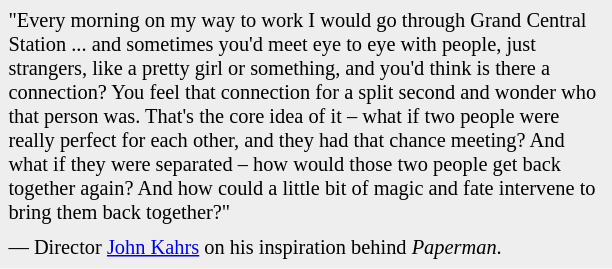<table class="toccolours" style="float: left; margin-left: 1em; margin-right: 2em; font-size: 85%; background:#eeeeee; color:black; width:30em; max-width: 40%;" cellspacing="5">
<tr>
<td style="text-align: left;">"Every morning on my way to work I would go through Grand Central Station ... and sometimes you'd meet eye to eye with people, just strangers, like a pretty girl or something, and you'd think is there a connection? You feel that connection for a split second and wonder who that person was. That's the core idea of it – what if two people were really perfect for each other, and they had that chance meeting? And what if they were separated – how would those two people get back together again? And how could a little bit of magic and fate intervene to bring them back together?"</td>
</tr>
<tr>
<td style="text-align: left;">— Director <a href='#'>John Kahrs</a> on his inspiration behind <em>Paperman</em>.</td>
</tr>
</table>
